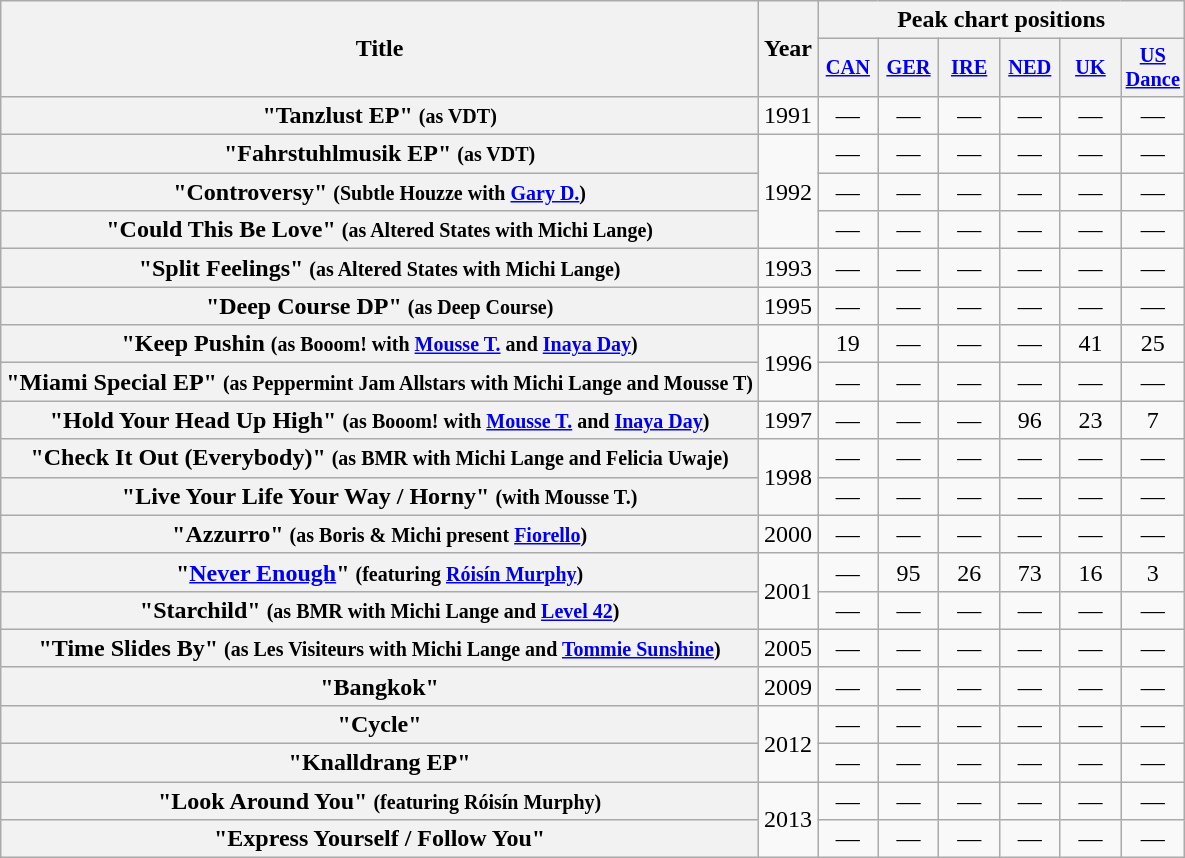<table class="wikitable plainrowheaders" style="text-align:center;">
<tr>
<th scope="col" rowspan="2">Title</th>
<th scope="col" rowspan="2">Year</th>
<th scope="col" colspan="6">Peak chart positions</th>
</tr>
<tr>
<th scope="col" style="width:2.5em;font-size:85%;"><a href='#'>CAN</a><br></th>
<th scope="col" style="width:2.5em;font-size:85%;"><a href='#'>GER</a><br></th>
<th scope="col" style="width:2.5em;font-size:85%;"><a href='#'>IRE</a><br></th>
<th scope="col" style="width:2.5em;font-size:85%;"><a href='#'>NED</a><br></th>
<th scope="col" style="width:2.5em;font-size:85%;"><a href='#'>UK</a><br></th>
<th scope="col" style="width:2.5em;font-size:85%;"><a href='#'>US<br>Dance</a><br></th>
</tr>
<tr>
<th scope="row">"Tanzlust EP" <small>(as VDT)</small></th>
<td rowspan="1">1991</td>
<td>—</td>
<td>—</td>
<td>—</td>
<td>—</td>
<td>—</td>
<td>—</td>
</tr>
<tr>
<th scope="row">"Fahrstuhlmusik EP" <small>(as VDT)</small></th>
<td rowspan="3">1992</td>
<td>—</td>
<td>—</td>
<td>—</td>
<td>—</td>
<td>—</td>
<td>—</td>
</tr>
<tr>
<th scope="row">"Controversy" <small>(Subtle Houzze with <a href='#'>Gary D.</a>)</small></th>
<td>—</td>
<td>—</td>
<td>—</td>
<td>—</td>
<td>—</td>
<td>—</td>
</tr>
<tr>
<th scope="row">"Could This Be Love" <small>(as Altered States with Michi Lange)</small></th>
<td>—</td>
<td>—</td>
<td>—</td>
<td>—</td>
<td>—</td>
<td>—</td>
</tr>
<tr>
<th scope="row">"Split Feelings" <small>(as Altered States with Michi Lange)</small></th>
<td rowspan="1">1993</td>
<td>—</td>
<td>—</td>
<td>—</td>
<td>—</td>
<td>—</td>
<td>—</td>
</tr>
<tr>
<th scope="row">"Deep Course DP" <small>(as Deep Course)</small></th>
<td rowspan="1">1995</td>
<td>—</td>
<td>—</td>
<td>—</td>
<td>—</td>
<td>—</td>
<td>—</td>
</tr>
<tr>
<th scope="row">"Keep Pushin <small>(as Booom! with <a href='#'>Mousse T.</a> and <a href='#'>Inaya Day</a>)</small></th>
<td rowspan="2">1996</td>
<td>19</td>
<td>—</td>
<td>—</td>
<td>—</td>
<td>41</td>
<td>25</td>
</tr>
<tr>
<th scope="row">"Miami Special EP" <small>(as Peppermint Jam Allstars with Michi Lange and Mousse T)</small></th>
<td>—</td>
<td>—</td>
<td>—</td>
<td>—</td>
<td>—</td>
<td>—</td>
</tr>
<tr>
<th scope="row">"Hold Your Head Up High" <small>(as Booom! with <a href='#'>Mousse T.</a> and <a href='#'>Inaya Day</a>)</small></th>
<td rowspan="1">1997</td>
<td>—</td>
<td>—</td>
<td>—</td>
<td>96</td>
<td>23</td>
<td>7</td>
</tr>
<tr>
<th scope="row">"Check It Out (Everybody)" <small>(as BMR with Michi Lange and Felicia Uwaje)</small></th>
<td rowspan="2">1998</td>
<td>—</td>
<td>—</td>
<td>—</td>
<td>—</td>
<td>—</td>
<td>—</td>
</tr>
<tr>
<th scope="row">"Live Your Life Your Way / Horny" <small>(with Mousse T.)</small></th>
<td>—</td>
<td>—</td>
<td>—</td>
<td>—</td>
<td>—</td>
<td>—</td>
</tr>
<tr>
<th scope="row">"Azzurro" <small>(as Boris & Michi present <a href='#'>Fiorello</a>)</small></th>
<td rowspan="1">2000</td>
<td>—</td>
<td>—</td>
<td>—</td>
<td>—</td>
<td>—</td>
<td>—</td>
</tr>
<tr>
<th scope="row">"<a href='#'>Never Enough</a>" <small>(featuring <a href='#'>Róisín Murphy</a>)</small></th>
<td rowspan="2">2001</td>
<td>—</td>
<td>95</td>
<td>26</td>
<td>73</td>
<td>16</td>
<td>3</td>
</tr>
<tr>
<th scope="row">"Starchild" <small>(as BMR with Michi Lange and <a href='#'>Level 42</a>)</small></th>
<td>—</td>
<td>—</td>
<td>—</td>
<td>—</td>
<td>—</td>
<td>—</td>
</tr>
<tr>
<th scope="row">"Time Slides By" <small>(as Les Visiteurs with Michi Lange and <a href='#'>Tommie Sunshine</a>)</small></th>
<td rowspan="1">2005</td>
<td>—</td>
<td>—</td>
<td>—</td>
<td>—</td>
<td>—</td>
<td>—</td>
</tr>
<tr>
<th scope="row">"Bangkok"</th>
<td rowspan="1">2009</td>
<td>—</td>
<td>—</td>
<td>—</td>
<td>—</td>
<td>—</td>
<td>—</td>
</tr>
<tr>
<th scope="row">"Cycle"</th>
<td rowspan="2">2012</td>
<td>—</td>
<td>—</td>
<td>—</td>
<td>—</td>
<td>—</td>
<td>—</td>
</tr>
<tr>
<th scope="row">"Knalldrang EP"</th>
<td>—</td>
<td>—</td>
<td>—</td>
<td>—</td>
<td>—</td>
<td>—</td>
</tr>
<tr>
<th scope="row">"Look Around You" <small>(featuring Róisín Murphy)</small></th>
<td rowspan="2">2013</td>
<td>—</td>
<td>—</td>
<td>—</td>
<td>—</td>
<td>—</td>
<td>—</td>
</tr>
<tr>
<th scope="row">"Express Yourself / Follow You"</th>
<td>—</td>
<td>—</td>
<td>—</td>
<td>—</td>
<td>—</td>
<td>—</td>
</tr>
</table>
